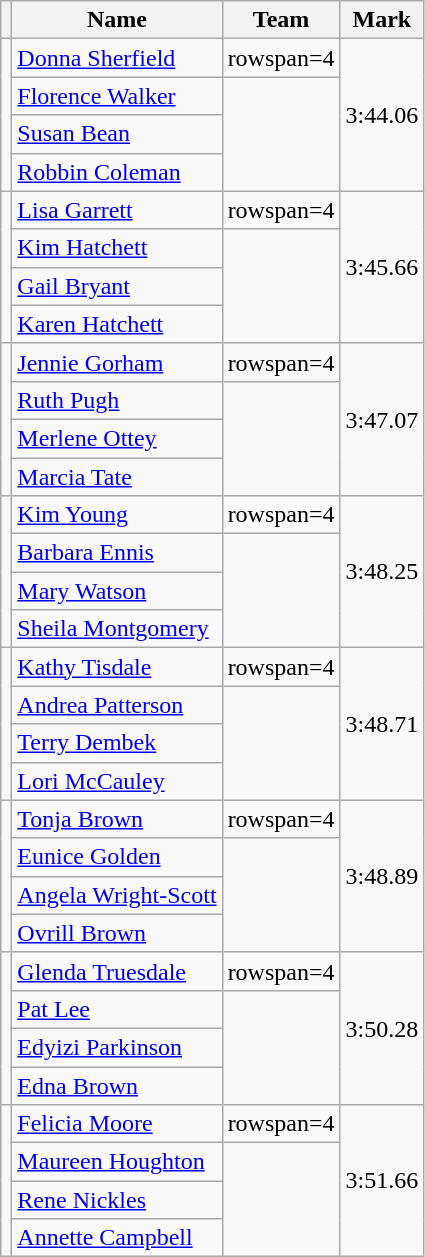<table class=wikitable>
<tr>
<th></th>
<th>Name</th>
<th>Team</th>
<th>Mark</th>
</tr>
<tr>
<td rowspan=4></td>
<td><a href='#'>Donna Sherfield</a></td>
<td>rowspan=4 </td>
<td rowspan=4>3:44.06</td>
</tr>
<tr>
<td><a href='#'>Florence Walker</a></td>
</tr>
<tr>
<td><a href='#'>Susan Bean</a></td>
</tr>
<tr>
<td><a href='#'>Robbin Coleman</a></td>
</tr>
<tr>
<td rowspan=4></td>
<td><a href='#'>Lisa Garrett</a></td>
<td>rowspan=4 </td>
<td rowspan=4>3:45.66</td>
</tr>
<tr>
<td><a href='#'>Kim Hatchett</a></td>
</tr>
<tr>
<td><a href='#'>Gail Bryant</a></td>
</tr>
<tr>
<td><a href='#'>Karen Hatchett</a></td>
</tr>
<tr>
<td rowspan=4></td>
<td><a href='#'>Jennie Gorham</a></td>
<td>rowspan=4 </td>
<td rowspan=4>3:47.07</td>
</tr>
<tr>
<td><a href='#'>Ruth Pugh</a></td>
</tr>
<tr>
<td><a href='#'>Merlene Ottey</a></td>
</tr>
<tr>
<td><a href='#'>Marcia Tate</a></td>
</tr>
<tr>
<td rowspan=4></td>
<td><a href='#'>Kim Young</a></td>
<td>rowspan=4 </td>
<td rowspan=4>3:48.25</td>
</tr>
<tr>
<td><a href='#'>Barbara Ennis</a></td>
</tr>
<tr>
<td><a href='#'>Mary Watson</a></td>
</tr>
<tr>
<td><a href='#'>Sheila Montgomery</a></td>
</tr>
<tr>
<td rowspan=4></td>
<td><a href='#'>Kathy Tisdale</a></td>
<td>rowspan=4 </td>
<td rowspan=4>3:48.71</td>
</tr>
<tr>
<td><a href='#'>Andrea Patterson</a></td>
</tr>
<tr>
<td><a href='#'>Terry Dembek</a></td>
</tr>
<tr>
<td><a href='#'>Lori McCauley</a></td>
</tr>
<tr>
<td rowspan=4></td>
<td><a href='#'>Tonja Brown</a></td>
<td>rowspan=4 </td>
<td rowspan=4>3:48.89</td>
</tr>
<tr>
<td><a href='#'>Eunice Golden</a></td>
</tr>
<tr>
<td><a href='#'>Angela Wright-Scott</a></td>
</tr>
<tr>
<td><a href='#'>Ovrill Brown</a></td>
</tr>
<tr>
<td rowspan=4></td>
<td><a href='#'>Glenda Truesdale</a></td>
<td>rowspan=4 </td>
<td rowspan=4>3:50.28</td>
</tr>
<tr>
<td><a href='#'>Pat Lee</a></td>
</tr>
<tr>
<td><a href='#'>Edyizi Parkinson</a></td>
</tr>
<tr>
<td><a href='#'>Edna Brown</a></td>
</tr>
<tr>
<td rowspan=4></td>
<td><a href='#'>Felicia Moore</a></td>
<td>rowspan=4 </td>
<td rowspan=4>3:51.66</td>
</tr>
<tr>
<td><a href='#'>Maureen Houghton</a></td>
</tr>
<tr>
<td><a href='#'>Rene Nickles</a></td>
</tr>
<tr>
<td><a href='#'>Annette Campbell</a></td>
</tr>
</table>
